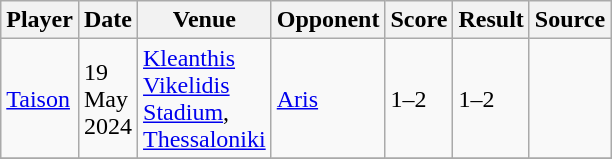<table class="wikitable" style="text-align:left">
<tr>
<th width=10>Player</th>
<th width=10>Date</th>
<th width=20>Venue</th>
<th width=10>Opponent</th>
<th width=10>Score</th>
<th width=10>Result</th>
<th width=10>Source</th>
</tr>
<tr>
<td> <a href='#'>Taison</a></td>
<td>19 May 2024</td>
<td><a href='#'>Kleanthis Vikelidis Stadium</a>, <a href='#'>Thessaloniki</a></td>
<td><a href='#'>Aris</a></td>
<td>1–2</td>
<td>1–2</td>
<td></td>
</tr>
<tr>
</tr>
</table>
